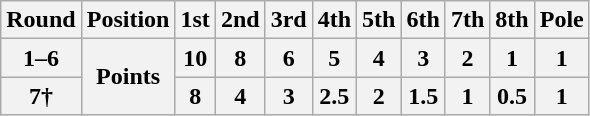<table class="wikitable">
<tr>
<th>Round</th>
<th>Position</th>
<th>1st</th>
<th>2nd</th>
<th>3rd</th>
<th>4th</th>
<th>5th</th>
<th>6th</th>
<th>7th</th>
<th>8th</th>
<th>Pole</th>
</tr>
<tr>
<th>1–6</th>
<th rowspan=2>Points</th>
<th>10</th>
<th>8</th>
<th>6</th>
<th>5</th>
<th>4</th>
<th>3</th>
<th>2</th>
<th>1</th>
<th>1</th>
</tr>
<tr>
<th>7†</th>
<th>8</th>
<th>4</th>
<th>3</th>
<th>2.5</th>
<th>2</th>
<th>1.5</th>
<th>1</th>
<th>0.5</th>
<th>1</th>
</tr>
</table>
